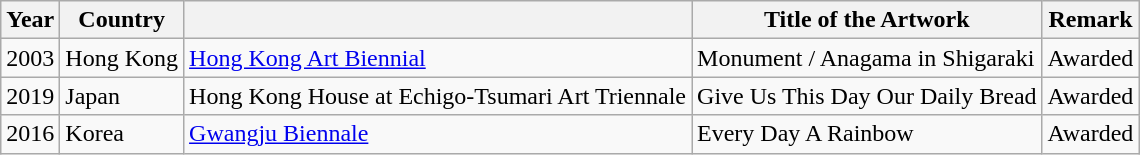<table class="wikitable">
<tr>
<th>Year</th>
<th>Country</th>
<th></th>
<th>Title of the Artwork</th>
<th>Remark</th>
</tr>
<tr>
<td>2003</td>
<td>Hong Kong</td>
<td><a href='#'>Hong Kong Art Biennial</a></td>
<td>Monument / Anagama in Shigaraki</td>
<td>Awarded </td>
</tr>
<tr>
<td>2019</td>
<td>Japan</td>
<td>Hong Kong House at Echigo-Tsumari Art Triennale </td>
<td>Give Us This Day Our Daily Bread</td>
<td>Awarded</td>
</tr>
<tr>
<td>2016</td>
<td>Korea</td>
<td><a href='#'>Gwangju Biennale</a></td>
<td>Every Day A Rainbow</td>
<td>Awarded</td>
</tr>
</table>
